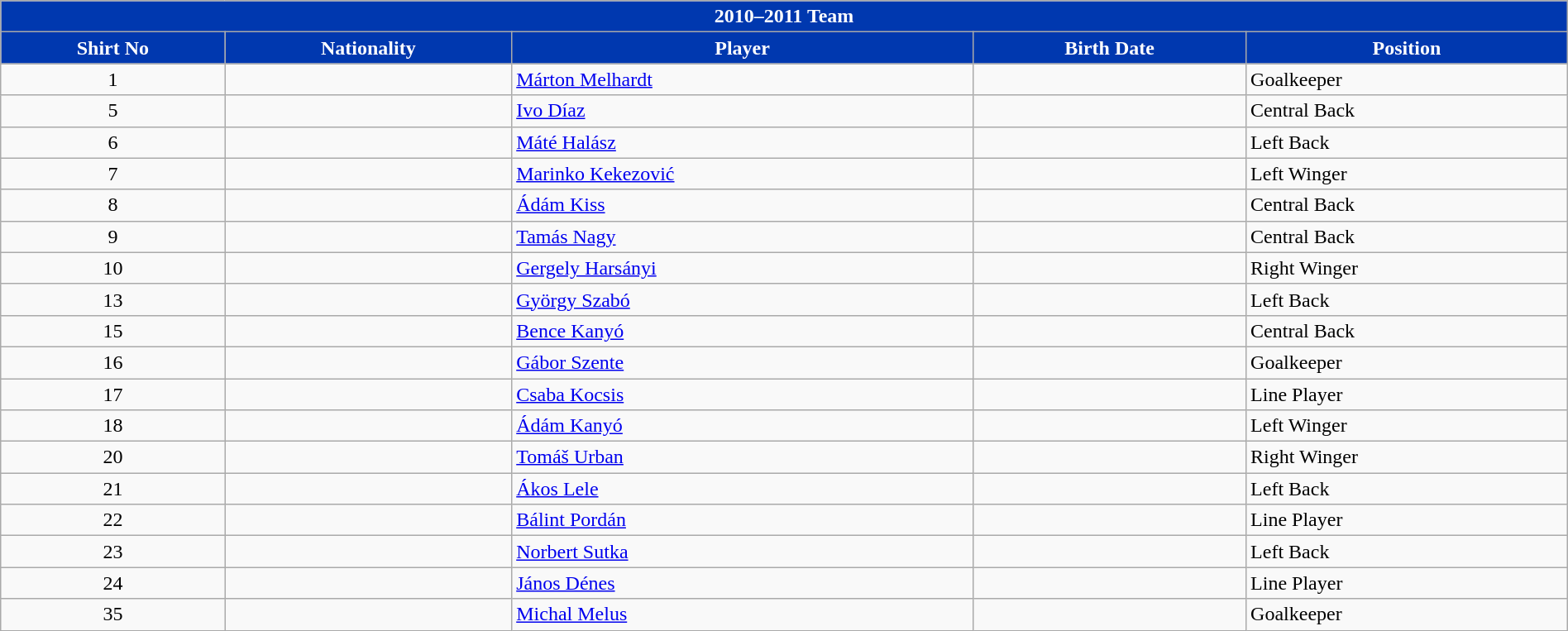<table class="wikitable collapsible collapsed" style="width:100%">
<tr>
<th colspan=5 style="background-color:#0038af;color:#FFFFFF;text-align:center;"> <strong>2010–2011 Team</strong></th>
</tr>
<tr>
<th style="color:#FFFFFF; background:#0038af">Shirt No</th>
<th style="color:#FFFFFF; background:#0038af">Nationality</th>
<th style="color:#FFFFFF; background:#0038af">Player</th>
<th style="color:#FFFFFF; background:#0038af">Birth Date</th>
<th style="color:#FFFFFF; background:#0038af">Position</th>
</tr>
<tr>
<td align=center>1</td>
<td></td>
<td><a href='#'>Márton Melhardt</a></td>
<td></td>
<td>Goalkeeper</td>
</tr>
<tr>
<td align=center>5</td>
<td></td>
<td><a href='#'>Ivo Díaz</a></td>
<td></td>
<td>Central Back</td>
</tr>
<tr>
<td align=center>6</td>
<td></td>
<td><a href='#'>Máté Halász</a></td>
<td></td>
<td>Left Back</td>
</tr>
<tr>
<td align=center>7</td>
<td></td>
<td><a href='#'>Marinko Kekezović</a></td>
<td></td>
<td>Left Winger</td>
</tr>
<tr>
<td align=center>8</td>
<td></td>
<td><a href='#'>Ádám Kiss</a></td>
<td></td>
<td>Central Back</td>
</tr>
<tr>
<td align=center>9</td>
<td></td>
<td><a href='#'>Tamás Nagy</a></td>
<td></td>
<td>Central Back</td>
</tr>
<tr>
<td align=center>10</td>
<td></td>
<td><a href='#'>Gergely Harsányi</a></td>
<td></td>
<td>Right Winger</td>
</tr>
<tr>
<td align=center>13</td>
<td></td>
<td><a href='#'>György Szabó</a></td>
<td></td>
<td>Left Back</td>
</tr>
<tr>
<td align=center>15</td>
<td></td>
<td><a href='#'>Bence Kanyó</a></td>
<td></td>
<td>Central Back</td>
</tr>
<tr>
<td align=center>16</td>
<td></td>
<td><a href='#'>Gábor Szente</a></td>
<td></td>
<td>Goalkeeper</td>
</tr>
<tr>
<td align=center>17</td>
<td></td>
<td><a href='#'>Csaba Kocsis</a></td>
<td></td>
<td>Line Player</td>
</tr>
<tr>
<td align=center>18</td>
<td></td>
<td><a href='#'>Ádám Kanyó</a></td>
<td></td>
<td>Left Winger</td>
</tr>
<tr>
<td align=center>20</td>
<td></td>
<td><a href='#'>Tomáš Urban</a></td>
<td></td>
<td>Right Winger</td>
</tr>
<tr>
<td align=center>21</td>
<td></td>
<td><a href='#'>Ákos Lele</a></td>
<td></td>
<td>Left Back</td>
</tr>
<tr>
<td align=center>22</td>
<td></td>
<td><a href='#'>Bálint Pordán</a></td>
<td></td>
<td>Line Player</td>
</tr>
<tr>
<td align=center>23</td>
<td></td>
<td><a href='#'>Norbert Sutka</a></td>
<td></td>
<td>Left Back</td>
</tr>
<tr>
<td align=center>24</td>
<td></td>
<td><a href='#'>János Dénes</a></td>
<td></td>
<td>Line Player</td>
</tr>
<tr>
<td align=center>35</td>
<td></td>
<td><a href='#'>Michal Melus</a></td>
<td></td>
<td>Goalkeeper</td>
</tr>
</table>
